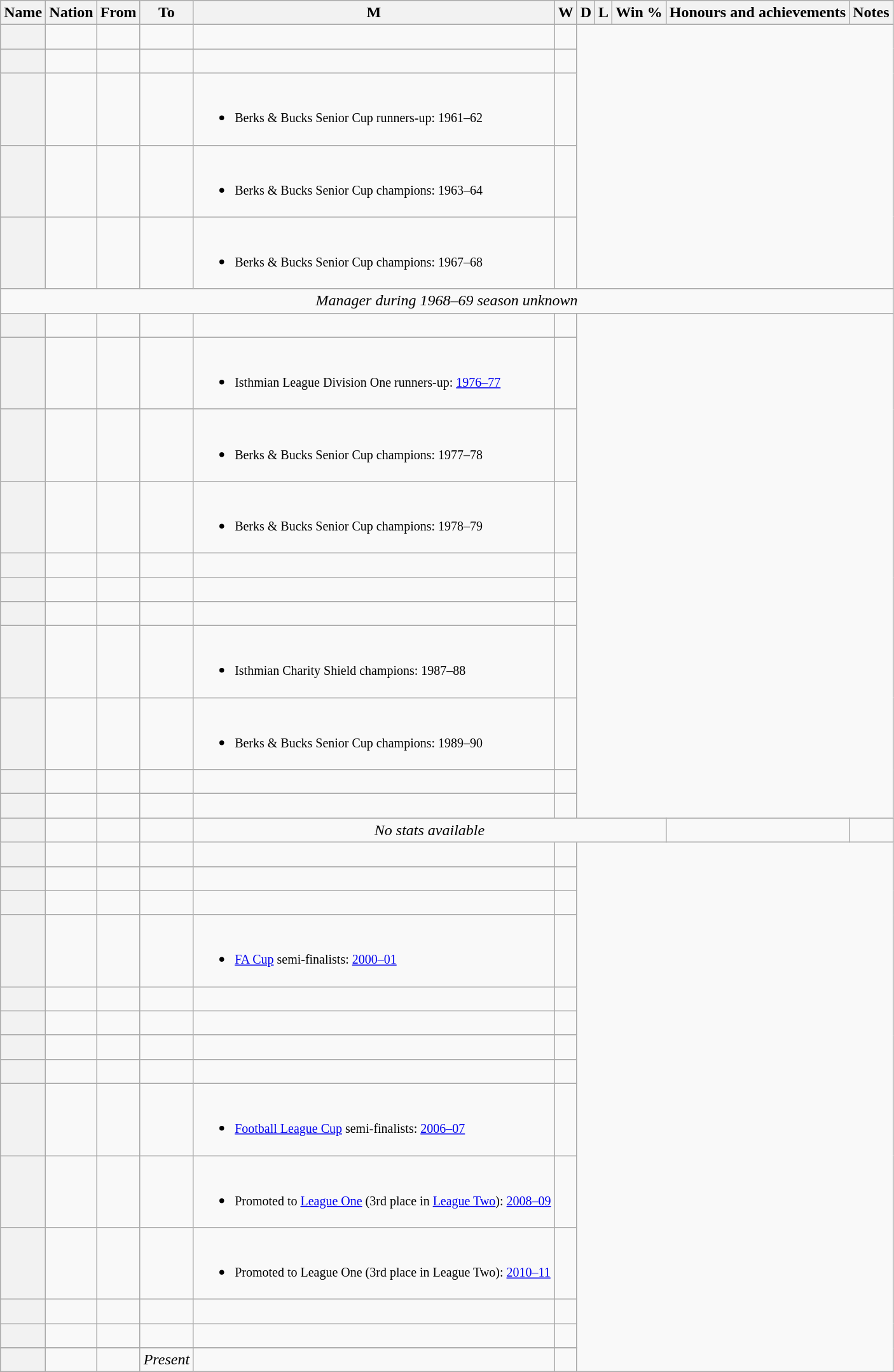<table class="wikitable sortable plainrowheaders" style="text-align: center">
<tr>
<th scope=col>Name</th>
<th scope=col>Nation</th>
<th scope=col>From</th>
<th scope=col class="unsortable">To</th>
<th scope=col>M</th>
<th scope=col>W</th>
<th scope=col>D</th>
<th scope=col>L</th>
<th scope=col>Win %</th>
<th scope=col class="unsortable">Honours and achievements</th>
<th scope=col class="unsortable">Notes</th>
</tr>
<tr>
<th align=left scope=row></th>
<td align=left></td>
<td align=left></td>
<td align=left><br></td>
<td align=left></td>
<td></td>
</tr>
<tr>
<th align=left scope=row></th>
<td align=left></td>
<td align=left></td>
<td align=left><br></td>
<td align=left></td>
<td></td>
</tr>
<tr>
<th align=left scope=row></th>
<td align=left></td>
<td align=left></td>
<td align=left><br></td>
<td align=left><br><ul><li><small>Berks & Bucks Senior Cup runners-up: 1961–62</small></li></ul></td>
<td></td>
</tr>
<tr>
<th align=left scope=row></th>
<td align=left></td>
<td align=left></td>
<td align=left><br></td>
<td align=left><br><ul><li><small>Berks & Bucks Senior Cup champions: 1963–64</small></li></ul></td>
<td></td>
</tr>
<tr>
<th align=left scope=row></th>
<td align=left></td>
<td align=left></td>
<td align=left><br></td>
<td align=left><br><ul><li><small>Berks & Bucks Senior Cup champions: 1967–68</small></li></ul></td>
<td></td>
</tr>
<tr>
<td colspan="11" style="text-align:center;"><em>Manager during 1968–69 season unknown</em></td>
</tr>
<tr>
<th align=left scope=row></th>
<td align=left></td>
<td align=left></td>
<td align=left><br></td>
<td align=left></td>
<td></td>
</tr>
<tr>
<th align=left scope=row></th>
<td align=left></td>
<td align=left></td>
<td align=left><br></td>
<td align=left><br><ul><li><small>Isthmian League Division One runners-up: <a href='#'>1976–77</a></small></li></ul></td>
<td></td>
</tr>
<tr>
<th align=left scope=row></th>
<td align=left></td>
<td align=left></td>
<td align=left><br></td>
<td align=left><br><ul><li><small>Berks & Bucks Senior Cup champions: 1977–78</small></li></ul></td>
<td></td>
</tr>
<tr>
<th align=left scope=row></th>
<td align=left></td>
<td align=left></td>
<td align=left><br></td>
<td align=left><br><ul><li><small>Berks & Bucks Senior Cup champions: 1978–79</small></li></ul></td>
<td></td>
</tr>
<tr>
<th align=left scope=row></th>
<td align=left></td>
<td align=left></td>
<td align=left><br></td>
<td align=left></td>
<td></td>
</tr>
<tr>
<th align=left scope=row></th>
<td align=left></td>
<td align=left></td>
<td align=left><br></td>
<td align=left></td>
<td></td>
</tr>
<tr>
<th align=left scope=row></th>
<td align=left></td>
<td align=left></td>
<td align=left><br></td>
<td align=left></td>
<td></td>
</tr>
<tr>
<th align=left scope=row></th>
<td align=left></td>
<td align=left></td>
<td align=left><br></td>
<td align=left><br><ul><li><small>Isthmian Charity Shield champions: 1987–88</small></li></ul></td>
<td></td>
</tr>
<tr>
<th align=left scope=row></th>
<td align=left></td>
<td align=left></td>
<td align=left><br></td>
<td align=left><br><ul><li><small>Berks & Bucks Senior Cup champions: 1989–90</small></li></ul></td>
<td></td>
</tr>
<tr>
<th align=left scope=row></th>
<td align=left></td>
<td align=left></td>
<td align=left><br></td>
<td align=left></td>
<td></td>
</tr>
<tr>
<th align=left scope=row></th>
<td align=left></td>
<td align=left></td>
<td align=left><br></td>
<td align=left></td>
<td></td>
</tr>
<tr style="font-style:italic">
<th align=left scope=row></th>
<td align=left></td>
<td align=left></td>
<td align=left></td>
<td colspan="5">No stats available</td>
<td align=left></td>
<td></td>
</tr>
<tr>
<th align=left scope=row></th>
<td align=left></td>
<td align=left></td>
<td align=left><br></td>
<td align=left></td>
<td></td>
</tr>
<tr>
<th align=left scope=row></th>
<td align=left></td>
<td align=left></td>
<td align=left><br></td>
<td align=left></td>
<td></td>
</tr>
<tr style="font-style:italic">
<th align=left scope=row></th>
<td align=left></td>
<td align=left></td>
<td align=left><br></td>
<td align=left></td>
<td></td>
</tr>
<tr>
<th align=left scope=row></th>
<td align=left></td>
<td align=left></td>
<td align=left><br></td>
<td align=left><br><ul><li><small><a href='#'>FA Cup</a> semi-finalists: <a href='#'>2000–01</a></small></li></ul></td>
<td></td>
</tr>
<tr style="font-style:italic">
<th align=left scope=row></th>
<td align=left></td>
<td align=left></td>
<td align=left><br></td>
<td align=left></td>
<td></td>
</tr>
<tr>
<th align=left scope=row></th>
<td align=left></td>
<td align=left></td>
<td align=left><br></td>
<td align=left></td>
<td></td>
</tr>
<tr style="font-style:italic">
<th align=left scope=row></th>
<td align=left></td>
<td align=left></td>
<td align=left><br></td>
<td align=left></td>
<td></td>
</tr>
<tr>
<th align=left scope=row></th>
<td align=left></td>
<td align=left></td>
<td align=left><br></td>
<td align=left></td>
<td></td>
</tr>
<tr>
<th align=left scope=row></th>
<td align=left></td>
<td align=left></td>
<td align=left><br></td>
<td align=left><br><ul><li><small><a href='#'>Football League Cup</a> semi-finalists: <a href='#'>2006–07</a></small></li></ul></td>
<td></td>
</tr>
<tr>
<th align=left scope=row></th>
<td align=left></td>
<td align=left></td>
<td align=left><br></td>
<td align=left><br><ul><li><small>Promoted to <a href='#'>League One</a> (3rd place in <a href='#'>League Two</a>): <a href='#'>2008–09</a></small></li></ul></td>
<td></td>
</tr>
<tr>
<th align=left scope=row></th>
<td align=left></td>
<td align=left></td>
<td align=left><br></td>
<td align=left><br><ul><li><small>Promoted to League One (3rd place in League Two): <a href='#'>2010–11</a></small></li></ul></td>
<td></td>
</tr>
<tr>
<th align=left scope=row></th>
<td align=left></td>
<td align=left></td>
<td align=left><br></td>
<td align=left></td>
<td></td>
</tr>
<tr>
<th align=left scope=row></th>
<td align=left></td>
<td align=left></td>
<td align=left><br></td>
<td></td>
<td></td>
</tr>
<tr>
</tr>
<tr>
<th align=left scope=row></th>
<td align=left></td>
<td align=left></td>
<td align=left><em>Present</em><br></td>
<td></td>
<td></td>
</tr>
</table>
